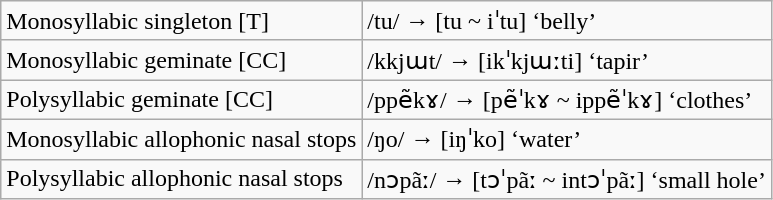<table class="wikitable">
<tr>
<td>Monosyllabic singleton [T]</td>
<td>/tu/ → [tu ~ iˈtu]  ‘belly’</td>
</tr>
<tr>
<td>Monosyllabic geminate [CC]</td>
<td>/kkjɯt/ → [ikˈkjɯːti]  ‘tapir’</td>
</tr>
<tr>
<td>Polysyllabic geminate [CC]</td>
<td>/ppẽkɤ/ → [pẽˈkɤ ~ ippẽˈkɤ] ‘clothes’</td>
</tr>
<tr>
<td>Monosyllabic allophonic nasal stops</td>
<td>/ŋo/ → [iŋˈko]  ‘water’</td>
</tr>
<tr>
<td>Polysyllabic allophonic nasal stops</td>
<td>/nɔpãː/ → [tɔˈpãː ~ intɔˈpãː] ‘small hole’</td>
</tr>
</table>
